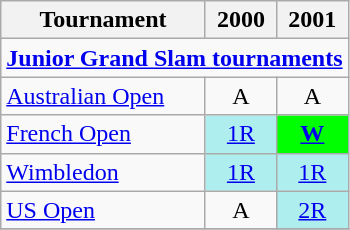<table class=wikitable style=text-align:center>
<tr>
<th>Tournament</th>
<th>2000</th>
<th>2001</th>
</tr>
<tr>
<td colspan=10 align=left><strong><a href='#'>Junior Grand Slam tournaments</a></strong></td>
</tr>
<tr>
<td align=left><a href='#'>Australian Open</a></td>
<td>A</td>
<td>A</td>
</tr>
<tr>
<td align=left><a href='#'>French Open</a></td>
<td bgcolor=afeeee><a href='#'>1R</a></td>
<td bgcolor=lime><a href='#'><strong>W</strong></a></td>
</tr>
<tr>
<td align=left><a href='#'>Wimbledon</a></td>
<td bgcolor=afeeee><a href='#'>1R</a></td>
<td bgcolor=afeeee><a href='#'>1R</a></td>
</tr>
<tr>
<td align=left><a href='#'>US Open</a></td>
<td>A</td>
<td bgcolor=afeeee><a href='#'>2R</a></td>
</tr>
<tr>
</tr>
</table>
